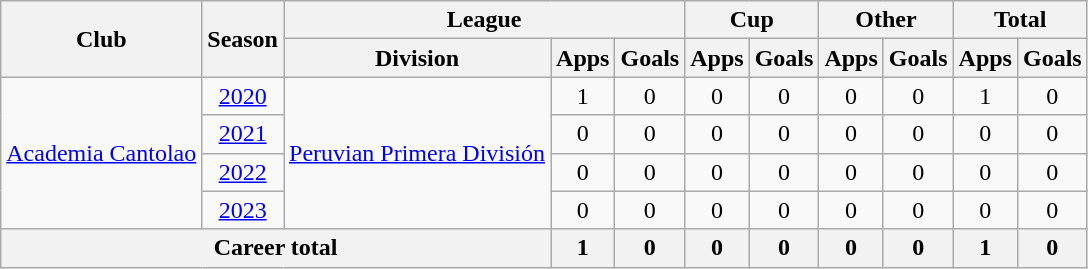<table class=wikitable style=text-align:center>
<tr>
<th rowspan="2">Club</th>
<th rowspan="2">Season</th>
<th colspan="3">League</th>
<th colspan="2">Cup</th>
<th colspan="2">Other</th>
<th colspan="2">Total</th>
</tr>
<tr>
<th>Division</th>
<th>Apps</th>
<th>Goals</th>
<th>Apps</th>
<th>Goals</th>
<th>Apps</th>
<th>Goals</th>
<th>Apps</th>
<th>Goals</th>
</tr>
<tr>
<td rowspan="4"><a href='#'>Academia Cantolao</a></td>
<td><a href='#'>2020</a></td>
<td rowspan="4"><a href='#'>Peruvian Primera División</a></td>
<td>1</td>
<td>0</td>
<td>0</td>
<td>0</td>
<td>0</td>
<td>0</td>
<td>1</td>
<td>0</td>
</tr>
<tr>
<td><a href='#'>2021</a></td>
<td>0</td>
<td>0</td>
<td>0</td>
<td>0</td>
<td>0</td>
<td>0</td>
<td>0</td>
<td>0</td>
</tr>
<tr>
<td><a href='#'>2022</a></td>
<td>0</td>
<td>0</td>
<td>0</td>
<td>0</td>
<td>0</td>
<td>0</td>
<td>0</td>
<td>0</td>
</tr>
<tr>
<td><a href='#'>2023</a></td>
<td>0</td>
<td>0</td>
<td>0</td>
<td>0</td>
<td>0</td>
<td>0</td>
<td>0</td>
<td>0</td>
</tr>
<tr>
<th colspan="3"><strong>Career total</strong></th>
<th>1</th>
<th>0</th>
<th>0</th>
<th>0</th>
<th>0</th>
<th>0</th>
<th>1</th>
<th>0</th>
</tr>
</table>
